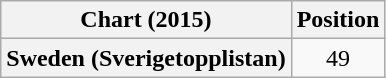<table class="wikitable plainrowheaders" style="text-align:center">
<tr>
<th scope="col">Chart (2015)</th>
<th scope="col">Position</th>
</tr>
<tr>
<th scope="row">Sweden (Sverigetopplistan)</th>
<td>49</td>
</tr>
</table>
